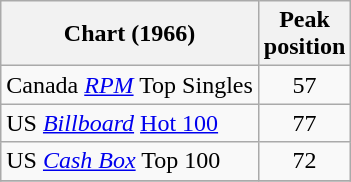<table class="wikitable sortable">
<tr>
<th align="left">Chart (1966)</th>
<th align="left">Peak<br>position</th>
</tr>
<tr>
<td>Canada <em><a href='#'>RPM</a></em> Top Singles</td>
<td style="text-align:center;">57</td>
</tr>
<tr>
<td>US <em><a href='#'>Billboard</a></em> <a href='#'>Hot 100</a></td>
<td style="text-align:center;">77</td>
</tr>
<tr>
<td>US <em><a href='#'>Cash Box</a></em> Top 100</td>
<td style="text-align:center;">72</td>
</tr>
<tr>
</tr>
</table>
